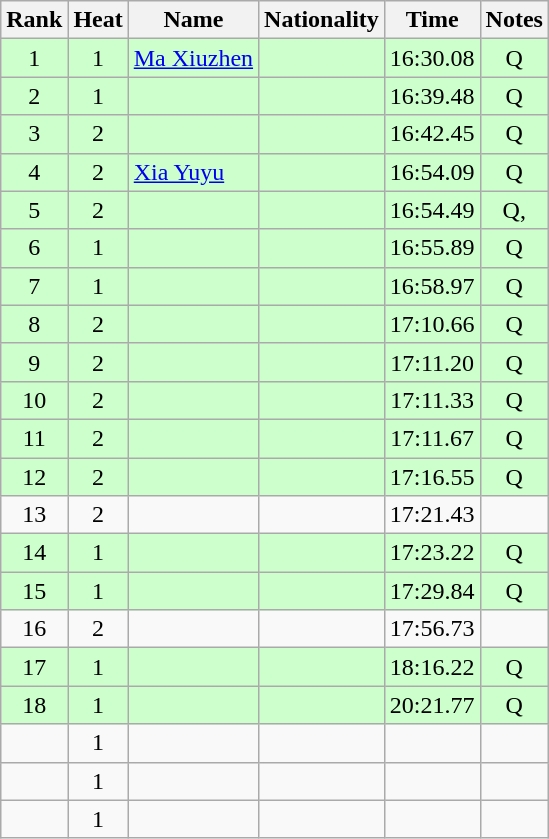<table class="wikitable sortable" style="text-align:center">
<tr>
<th>Rank</th>
<th>Heat</th>
<th>Name</th>
<th>Nationality</th>
<th>Time</th>
<th>Notes</th>
</tr>
<tr bgcolor=ccffcc>
<td>1</td>
<td>1</td>
<td align=left><a href='#'>Ma Xiuzhen</a></td>
<td align=left></td>
<td>16:30.08</td>
<td>Q</td>
</tr>
<tr bgcolor=ccffcc>
<td>2</td>
<td>1</td>
<td align=left></td>
<td align=left></td>
<td>16:39.48</td>
<td>Q</td>
</tr>
<tr bgcolor=ccffcc>
<td>3</td>
<td>2</td>
<td align=left></td>
<td align=left></td>
<td>16:42.45</td>
<td>Q</td>
</tr>
<tr bgcolor=ccffcc>
<td>4</td>
<td>2</td>
<td align=left><a href='#'>Xia Yuyu</a></td>
<td align=left></td>
<td>16:54.09</td>
<td>Q</td>
</tr>
<tr bgcolor=ccffcc>
<td>5</td>
<td>2</td>
<td align=left></td>
<td align=left></td>
<td>16:54.49</td>
<td>Q, </td>
</tr>
<tr bgcolor=ccffcc>
<td>6</td>
<td>1</td>
<td align=left></td>
<td align=left></td>
<td>16:55.89</td>
<td>Q</td>
</tr>
<tr bgcolor=ccffcc>
<td>7</td>
<td>1</td>
<td align=left></td>
<td align=left></td>
<td>16:58.97</td>
<td>Q</td>
</tr>
<tr bgcolor=ccffcc>
<td>8</td>
<td>2</td>
<td align=left></td>
<td align=left></td>
<td>17:10.66</td>
<td>Q</td>
</tr>
<tr bgcolor=ccffcc>
<td>9</td>
<td>2</td>
<td align=left></td>
<td align=left></td>
<td>17:11.20</td>
<td>Q</td>
</tr>
<tr bgcolor=ccffcc>
<td>10</td>
<td>2</td>
<td align=left></td>
<td align=left></td>
<td>17:11.33</td>
<td>Q</td>
</tr>
<tr bgcolor=ccffcc>
<td>11</td>
<td>2</td>
<td align=left></td>
<td align=left></td>
<td>17:11.67</td>
<td>Q</td>
</tr>
<tr bgcolor=ccffcc>
<td>12</td>
<td>2</td>
<td align=left></td>
<td align=left></td>
<td>17:16.55</td>
<td>Q</td>
</tr>
<tr>
<td>13</td>
<td>2</td>
<td align=left></td>
<td align=left></td>
<td>17:21.43</td>
<td></td>
</tr>
<tr bgcolor=ccffcc>
<td>14</td>
<td>1</td>
<td align=left></td>
<td align=left></td>
<td>17:23.22</td>
<td>Q</td>
</tr>
<tr bgcolor=ccffcc>
<td>15</td>
<td>1</td>
<td align=left></td>
<td align=left></td>
<td>17:29.84</td>
<td>Q</td>
</tr>
<tr>
<td>16</td>
<td>2</td>
<td align=left></td>
<td align=left></td>
<td>17:56.73</td>
<td></td>
</tr>
<tr bgcolor=ccffcc>
<td>17</td>
<td>1</td>
<td align=left></td>
<td align=left></td>
<td>18:16.22</td>
<td>Q</td>
</tr>
<tr bgcolor=ccffcc>
<td>18</td>
<td>1</td>
<td align=left></td>
<td align=left></td>
<td>20:21.77</td>
<td>Q</td>
</tr>
<tr>
<td></td>
<td>1</td>
<td align=left></td>
<td align=left></td>
<td></td>
<td></td>
</tr>
<tr>
<td></td>
<td>1</td>
<td align=left></td>
<td align=left></td>
<td></td>
<td></td>
</tr>
<tr>
<td></td>
<td>1</td>
<td align=left></td>
<td align=left></td>
<td></td>
<td></td>
</tr>
</table>
